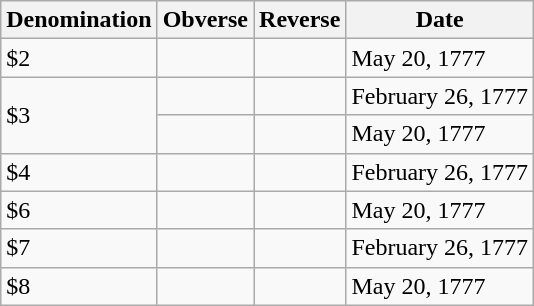<table class="wikitable">
<tr>
<th>Denomination</th>
<th>Obverse</th>
<th>Reverse</th>
<th>Date</th>
</tr>
<tr>
<td>$2</td>
<td></td>
<td></td>
<td>May 20, 1777</td>
</tr>
<tr>
<td rowspan="2">$3</td>
<td></td>
<td></td>
<td>February 26, 1777</td>
</tr>
<tr>
<td></td>
<td></td>
<td>May 20, 1777</td>
</tr>
<tr>
<td>$4</td>
<td></td>
<td></td>
<td>February 26, 1777</td>
</tr>
<tr>
<td>$6</td>
<td></td>
<td></td>
<td>May 20, 1777</td>
</tr>
<tr>
<td>$7</td>
<td></td>
<td></td>
<td>February 26, 1777</td>
</tr>
<tr>
<td>$8</td>
<td></td>
<td></td>
<td>May 20, 1777</td>
</tr>
</table>
